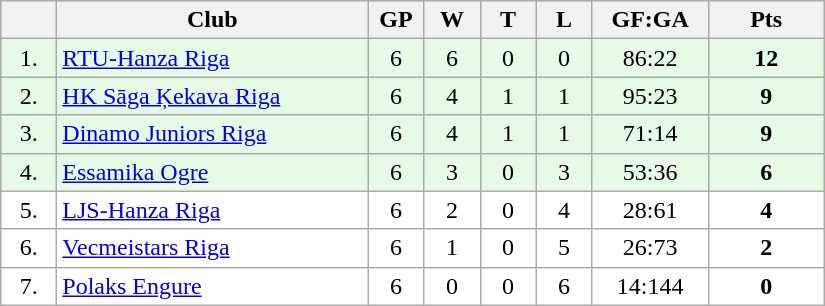<table class="wikitable">
<tr>
<th width="30"></th>
<th width="200">Club</th>
<th width="30">GP</th>
<th width="30">W</th>
<th width="30">T</th>
<th width="30">L</th>
<th width="70">GF:GA</th>
<th width="70">Pts</th>
</tr>
<tr bgcolor="#e6fae6" align="center">
<td>1.</td>
<td align="left"><a href='#'>RTU-Hanza Riga</a></td>
<td>6</td>
<td>6</td>
<td>0</td>
<td>0</td>
<td>86:22</td>
<td><strong>12</strong></td>
</tr>
<tr bgcolor="#e6fae6" align="center">
<td>2.</td>
<td align="left"><a href='#'>HK Sāga Ķekava Riga</a></td>
<td>6</td>
<td>4</td>
<td>1</td>
<td>1</td>
<td>95:23</td>
<td><strong>9</strong></td>
</tr>
<tr bgcolor="#e6fae6" align="center">
<td>3.</td>
<td align="left"><a href='#'>Dinamo Juniors Riga</a></td>
<td>6</td>
<td>4</td>
<td>1</td>
<td>1</td>
<td>71:14</td>
<td><strong>9</strong></td>
</tr>
<tr bgcolor="#e6fae6" align="center">
<td>4.</td>
<td align="left"><a href='#'>Essamika Ogre</a></td>
<td>6</td>
<td>3</td>
<td>0</td>
<td>3</td>
<td>53:36</td>
<td><strong>6</strong></td>
</tr>
<tr bgcolor="#FFFFFF" align="center">
<td>5.</td>
<td align="left"><a href='#'>LJS-Hanza Riga</a></td>
<td>6</td>
<td>2</td>
<td>0</td>
<td>4</td>
<td>28:61</td>
<td><strong>4</strong></td>
</tr>
<tr bgcolor="#FFFFFF" align="center">
<td>6.</td>
<td align="left"><a href='#'>Vecmeistars Riga</a></td>
<td>6</td>
<td>1</td>
<td>0</td>
<td>5</td>
<td>26:73</td>
<td><strong>2</strong></td>
</tr>
<tr bgcolor="#FFFFFF" align="center">
<td>7.</td>
<td align="left"><a href='#'>Polaks Engure</a></td>
<td>6</td>
<td>0</td>
<td>0</td>
<td>6</td>
<td>14:144</td>
<td><strong>0</strong></td>
</tr>
</table>
